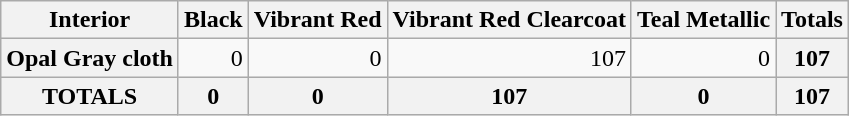<table class=wikitable>
<tr>
<th>Interior</th>
<th>Black</th>
<th>Vibrant Red</th>
<th>Vibrant Red Clearcoat</th>
<th>Teal Metallic</th>
<th>Totals</th>
</tr>
<tr>
<th>Opal Gray cloth</th>
<td align=right>0</td>
<td align=right>0</td>
<td align=right>107</td>
<td align=right>0</td>
<th>107</th>
</tr>
<tr>
<th>TOTALS</th>
<th>0</th>
<th>0</th>
<th>107</th>
<th>0</th>
<th>107</th>
</tr>
</table>
